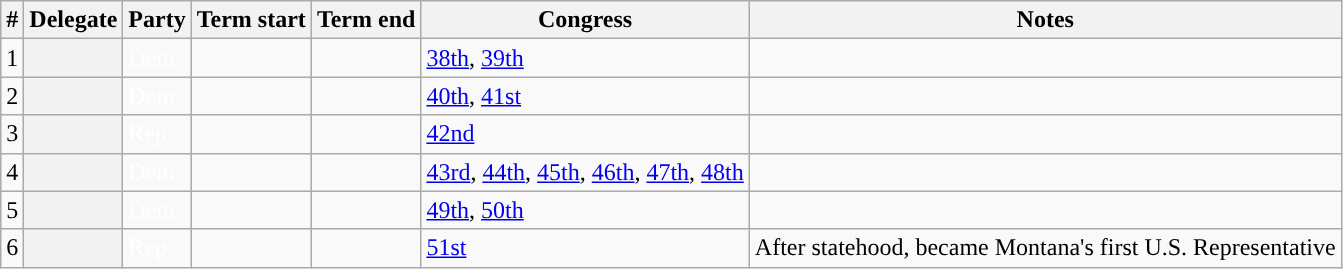<table class="sortable wikitable plainrowheaders">
<tr>
<th scope="col" class="unsortable">#</th>
<th scope="col" class="unsortable">Delegate</th>
<th scope="col" class="unsortable">Party</th>
<th scope="col" class="unsortable">Term start</th>
<th scope="col" class="unsortable">Term end</th>
<th scope="col" class="unsortable">Congress</th>
<th scope="col" class="unsortable">Notes</th>
</tr>
<tr valign="top">
<td>1</td>
<th scope="row"></th>
<td style="color:#FFF; background-color:">Dem</td>
<td></td>
<td></td>
<td><a href='#'>38th</a>, <a href='#'>39th</a></td>
<td></td>
</tr>
<tr valign="top">
<td>2</td>
<th scope="row"></th>
<td style="color:#FFF; background-color:">Dem</td>
<td></td>
<td></td>
<td><a href='#'>40th</a>, <a href='#'>41st</a></td>
<td></td>
</tr>
<tr valign="top">
<td>3</td>
<th scope="row"></th>
<td style="color:#FFF; background-color:">Rep</td>
<td></td>
<td></td>
<td><a href='#'>42nd</a></td>
<td></td>
</tr>
<tr valign="top">
<td>4</td>
<th scope="row"></th>
<td style="color:#FFF; background-color:">Dem</td>
<td></td>
<td></td>
<td><a href='#'>43rd</a>, <a href='#'>44th</a>, <a href='#'>45th</a>, <a href='#'>46th</a>, <a href='#'>47th</a>, <a href='#'>48th</a></td>
<td></td>
</tr>
<tr valign="top">
<td>5</td>
<th scope="row"></th>
<td style="color:#FFF; background-color:">Dem</td>
<td></td>
<td></td>
<td><a href='#'>49th</a>, <a href='#'>50th</a></td>
<td></td>
</tr>
<tr valign="top">
<td>6</td>
<th scope="row"></th>
<td style="color:#FFF; background-color:">Rep</td>
<td></td>
<td></td>
<td><a href='#'>51st</a></td>
<td>After statehood, became Montana's first U.S. Representative</td>
</tr>
</table>
